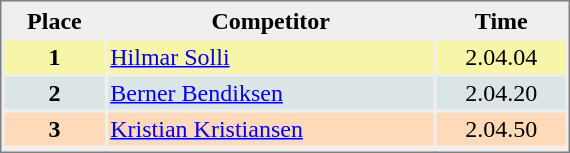<table style="border-style:solid;border-width:1px;border-color:#808080;background-color:#EFEFEF" cellspacing="2" cellpadding="2" width="380px">
<tr bgcolor="#EFEFEF">
<th align=center>Place</th>
<th align=center>Competitor</th>
<th align=center>Time</th>
</tr>
<tr align="center" valign="top" bgcolor="#F7F6A8">
<th>1</th>
<td align="left"> <a href='#'>Hilmar Solli</a></td>
<td align="center">2.04.04</td>
</tr>
<tr align="center" valign="top" bgcolor="#DCE5E5">
<th>2</th>
<td align="left"> <a href='#'>Berner Bendiksen</a></td>
<td align="center">2.04.20</td>
</tr>
<tr align="center" valign="top" bgcolor="#FFDAB9">
<th>3</th>
<td align="left"> <a href='#'>Kristian Kristiansen</a></td>
<td align="center">2.04.50</td>
</tr>
<tr align="center" valign="top" bgcolor="#FFFFFF">
</tr>
</table>
